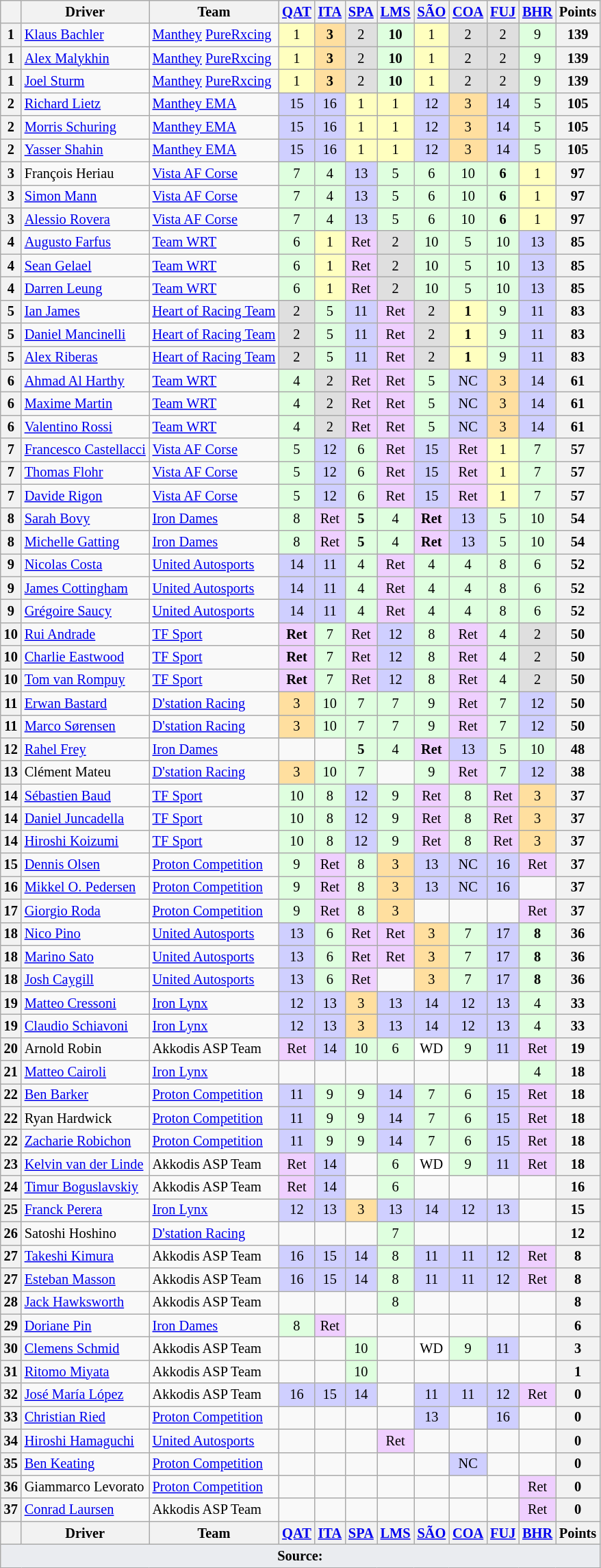<table class="wikitable" style="font-size:85%; text-align:center;">
<tr>
<th></th>
<th>Driver</th>
<th>Team</th>
<th><a href='#'>QAT</a><br></th>
<th><a href='#'>ITA</a><br></th>
<th><a href='#'>SPA</a><br></th>
<th><a href='#'>LMS</a><br></th>
<th><a href='#'>SÃO</a><br></th>
<th><a href='#'>COA</a><br></th>
<th><a href='#'>FUJ</a><br></th>
<th><a href='#'>BHR</a><br></th>
<th>Points</th>
</tr>
<tr>
<th>1</th>
<td align="left"> <a href='#'>Klaus Bachler</a></td>
<td align="left"> <a href='#'>Manthey</a> <a href='#'>PureRxcing</a></td>
<td style="background:#ffffbf;">1</td>
<td style="background:#ffdf9f;"><strong>3</strong></td>
<td style="background:#dfdfdf;">2</td>
<td style="background:#dfffdf;"><strong>10</strong></td>
<td style="background:#ffffbf;">1</td>
<td style="background:#dfdfdf;">2</td>
<td style="background:#dfdfdf;">2</td>
<td style="background:#dfffdf;">9</td>
<th>139</th>
</tr>
<tr>
<th>1</th>
<td align="left"> <a href='#'>Alex Malykhin</a></td>
<td align="left"> <a href='#'>Manthey</a> <a href='#'>PureRxcing</a></td>
<td style="background:#ffffbf;">1</td>
<td style="background:#ffdf9f;"><strong>3</strong></td>
<td style="background:#dfdfdf;">2</td>
<td style="background:#dfffdf;"><strong>10</strong></td>
<td style="background:#ffffbf;">1</td>
<td style="background:#dfdfdf;">2</td>
<td style="background:#dfdfdf;">2</td>
<td style="background:#dfffdf;">9</td>
<th>139</th>
</tr>
<tr>
<th>1</th>
<td align="left"> <a href='#'>Joel Sturm</a></td>
<td align="left"> <a href='#'>Manthey</a> <a href='#'>PureRxcing</a></td>
<td style="background:#ffffbf;">1</td>
<td style="background:#ffdf9f;"><strong>3</strong></td>
<td style="background:#dfdfdf;">2</td>
<td style="background:#dfffdf;"><strong>10</strong></td>
<td style="background:#ffffbf;">1</td>
<td style="background:#dfdfdf;">2</td>
<td style="background:#dfdfdf;">2</td>
<td style="background:#dfffdf;">9</td>
<th>139</th>
</tr>
<tr>
<th>2</th>
<td align="left"> <a href='#'>Richard Lietz</a></td>
<td align="left"> <a href='#'>Manthey EMA</a></td>
<td style="background:#cfcfff;">15</td>
<td style="background:#cfcfff;">16</td>
<td style="background:#ffffbf;">1</td>
<td style="background:#ffffbf;">1</td>
<td style="background:#cfcfff;">12</td>
<td style="background:#ffdf9f;">3</td>
<td style="background:#cfcfff;">14</td>
<td style="background:#dfffdf;">5</td>
<th>105</th>
</tr>
<tr>
<th>2</th>
<td align="left"> <a href='#'>Morris Schuring</a></td>
<td align="left"> <a href='#'>Manthey EMA</a></td>
<td style="background:#cfcfff;">15</td>
<td style="background:#cfcfff;">16</td>
<td style="background:#ffffbf;">1</td>
<td style="background:#ffffbf;">1</td>
<td style="background:#cfcfff;">12</td>
<td style="background:#ffdf9f;">3</td>
<td style="background:#cfcfff;">14</td>
<td style="background:#dfffdf;">5</td>
<th>105</th>
</tr>
<tr>
<th>2</th>
<td align="left"> <a href='#'>Yasser Shahin</a></td>
<td align="left"> <a href='#'>Manthey EMA</a></td>
<td style="background:#cfcfff;">15</td>
<td style="background:#cfcfff;">16</td>
<td style="background:#ffffbf;">1</td>
<td style="background:#ffffbf;">1</td>
<td style="background:#cfcfff;">12</td>
<td style="background:#ffdf9f;">3</td>
<td style="background:#cfcfff;">14</td>
<td style="background:#dfffdf;">5</td>
<th>105</th>
</tr>
<tr>
<th>3</th>
<td align="left"> François Heriau</td>
<td align="left"> <a href='#'>Vista AF Corse</a></td>
<td style="background:#dfffdf;">7</td>
<td style="background:#dfffdf;">4</td>
<td style="background:#cfcfff;">13</td>
<td style="background:#dfffdf;">5</td>
<td style="background:#dfffdf;">6</td>
<td style="background:#dfffdf;">10</td>
<td style="background:#dfffdf;"><strong>6</strong></td>
<td style="background:#ffffbf;">1</td>
<th>97</th>
</tr>
<tr>
<th>3</th>
<td align="left"> <a href='#'>Simon Mann</a></td>
<td align="left"> <a href='#'>Vista AF Corse</a></td>
<td style="background:#dfffdf;">7</td>
<td style="background:#dfffdf;">4</td>
<td style="background:#cfcfff;">13</td>
<td style="background:#dfffdf;">5</td>
<td style="background:#dfffdf;">6</td>
<td style="background:#dfffdf;">10</td>
<td style="background:#dfffdf;"><strong>6</strong></td>
<td style="background:#ffffbf;">1</td>
<th>97</th>
</tr>
<tr>
<th>3</th>
<td align="left"> <a href='#'>Alessio Rovera</a></td>
<td align="left"> <a href='#'>Vista AF Corse</a></td>
<td style="background:#dfffdf;">7</td>
<td style="background:#dfffdf;">4</td>
<td style="background:#cfcfff;">13</td>
<td style="background:#dfffdf;">5</td>
<td style="background:#dfffdf;">6</td>
<td style="background:#dfffdf;">10</td>
<td style="background:#dfffdf;"><strong>6</strong></td>
<td style="background:#ffffbf;">1</td>
<th>97</th>
</tr>
<tr>
<th>4</th>
<td align="left"> <a href='#'>Augusto Farfus</a></td>
<td align="left"> <a href='#'>Team WRT</a></td>
<td style="background:#dfffdf;">6</td>
<td style="background:#ffffbf;">1</td>
<td style="background:#efcfff;">Ret</td>
<td style="background:#dfdfdf;">2</td>
<td style="background:#dfffdf;">10</td>
<td style="background:#dfffdf;">5</td>
<td style="background:#dfffdf;">10</td>
<td style="background:#cfcfff;">13</td>
<th>85</th>
</tr>
<tr>
<th>4</th>
<td align="left"> <a href='#'>Sean Gelael</a></td>
<td align="left"> <a href='#'>Team WRT</a></td>
<td style="background:#dfffdf;">6</td>
<td style="background:#ffffbf;">1</td>
<td style="background:#efcfff;">Ret</td>
<td style="background:#dfdfdf;">2</td>
<td style="background:#dfffdf;">10</td>
<td style="background:#dfffdf;">5</td>
<td style="background:#dfffdf;">10</td>
<td style="background:#cfcfff;">13</td>
<th>85</th>
</tr>
<tr>
<th>4</th>
<td align="left"> <a href='#'>Darren Leung</a></td>
<td align="left"> <a href='#'>Team WRT</a></td>
<td style="background:#dfffdf;">6</td>
<td style="background:#ffffbf;">1</td>
<td style="background:#efcfff;">Ret</td>
<td style="background:#dfdfdf;">2</td>
<td style="background:#dfffdf;">10</td>
<td style="background:#dfffdf;">5</td>
<td style="background:#dfffdf;">10</td>
<td style="background:#cfcfff;">13</td>
<th>85</th>
</tr>
<tr>
<th>5</th>
<td align="left"> <a href='#'>Ian James</a></td>
<td align="left" nowrap> <a href='#'>Heart of Racing Team</a></td>
<td style="background:#dfdfdf;">2</td>
<td style="background:#dfffdf;">5</td>
<td style="background:#cfcfff;">11</td>
<td style="background:#efcfff;">Ret</td>
<td style="background:#dfdfdf;">2</td>
<td style="background:#ffffbf;"><strong>1</strong></td>
<td style="background:#dfffdf;">9</td>
<td style="background:#cfcfff;">11</td>
<th>83</th>
</tr>
<tr>
<th>5</th>
<td align="left"> <a href='#'>Daniel Mancinelli</a></td>
<td align="left"> <a href='#'>Heart of Racing Team</a></td>
<td style="background:#dfdfdf;">2</td>
<td style="background:#dfffdf;">5</td>
<td style="background:#cfcfff;">11</td>
<td style="background:#efcfff;">Ret</td>
<td style="background:#dfdfdf;">2</td>
<td style="background:#ffffbf;"><strong>1</strong></td>
<td style="background:#dfffdf;">9</td>
<td style="background:#cfcfff;">11</td>
<th>83</th>
</tr>
<tr>
<th>5</th>
<td align="left"> <a href='#'>Alex Riberas</a></td>
<td align="left"> <a href='#'>Heart of Racing Team</a></td>
<td style="background:#dfdfdf;">2</td>
<td style="background:#dfffdf;">5</td>
<td style="background:#cfcfff;">11</td>
<td style="background:#efcfff;">Ret</td>
<td style="background:#dfdfdf;">2</td>
<td style="background:#ffffbf;"><strong>1</strong></td>
<td style="background:#dfffdf;">9</td>
<td style="background:#cfcfff;">11</td>
<th>83</th>
</tr>
<tr>
<th>6</th>
<td align="left"> <a href='#'>Ahmad Al Harthy</a></td>
<td align="left"> <a href='#'>Team WRT</a></td>
<td style="background:#dfffdf;">4</td>
<td style="background:#dfdfdf;">2</td>
<td style="background:#efcfff;">Ret</td>
<td style="background:#efcfff;">Ret</td>
<td style="background:#dfffdf;">5</td>
<td style="background:#cfcfff;">NC</td>
<td style="background:#ffdf9f;">3</td>
<td style="background:#cfcfff;">14</td>
<th>61</th>
</tr>
<tr>
<th>6</th>
<td align="left"> <a href='#'>Maxime Martin</a></td>
<td align="left"> <a href='#'>Team WRT</a></td>
<td style="background:#dfffdf;">4</td>
<td style="background:#dfdfdf;">2</td>
<td style="background:#efcfff;">Ret</td>
<td style="background:#efcfff;">Ret</td>
<td style="background:#dfffdf;">5</td>
<td style="background:#cfcfff;">NC</td>
<td style="background:#ffdf9f;">3</td>
<td style="background:#cfcfff;">14</td>
<th>61</th>
</tr>
<tr>
<th>6</th>
<td align="left"> <a href='#'>Valentino Rossi</a></td>
<td align="left"> <a href='#'>Team WRT</a></td>
<td style="background:#dfffdf;">4</td>
<td style="background:#dfdfdf;">2</td>
<td style="background:#efcfff;">Ret</td>
<td style="background:#efcfff;">Ret</td>
<td style="background:#dfffdf;">5</td>
<td style="background:#cfcfff;">NC</td>
<td style="background:#ffdf9f;">3</td>
<td style="background:#cfcfff;">14</td>
<th>61</th>
</tr>
<tr>
<th>7</th>
<td align="left" nowrap=""> <a href='#'>Francesco Castellacci</a></td>
<td align="left"> <a href='#'>Vista AF Corse</a></td>
<td style="background:#dfffdf;">5</td>
<td style="background:#cfcfff;">12</td>
<td style="background:#dfffdf;">6</td>
<td style="background:#efcfff;">Ret</td>
<td style="background:#cfcfff;">15</td>
<td style="background:#efcfff;">Ret</td>
<td style="background:#ffffbf;">1</td>
<td style="background:#dfffdf;">7</td>
<th>57</th>
</tr>
<tr>
<th>7</th>
<td align="left"> <a href='#'>Thomas Flohr</a></td>
<td align="left"> <a href='#'>Vista AF Corse</a></td>
<td style="background:#dfffdf;">5</td>
<td style="background:#cfcfff;">12</td>
<td style="background:#dfffdf;">6</td>
<td style="background:#efcfff;">Ret</td>
<td style="background:#cfcfff;">15</td>
<td style="background:#efcfff;">Ret</td>
<td style="background:#ffffbf;">1</td>
<td style="background:#dfffdf;">7</td>
<th>57</th>
</tr>
<tr>
<th>7</th>
<td align="left"> <a href='#'>Davide Rigon</a></td>
<td align="left"> <a href='#'>Vista AF Corse</a></td>
<td style="background:#dfffdf;">5</td>
<td style="background:#cfcfff;">12</td>
<td style="background:#dfffdf;">6</td>
<td style="background:#efcfff;">Ret</td>
<td style="background:#cfcfff;">15</td>
<td style="background:#efcfff;">Ret</td>
<td style="background:#ffffbf;">1</td>
<td style="background:#dfffdf;">7</td>
<th>57</th>
</tr>
<tr>
<th>8</th>
<td align="left"> <a href='#'>Sarah Bovy</a></td>
<td align="left"> <a href='#'>Iron Dames</a></td>
<td style="background:#dfffdf;">8</td>
<td style="background:#efcfff;">Ret</td>
<td style="background:#dfffdf;"><strong>5</strong></td>
<td style="background:#dfffdf;">4</td>
<td style="background:#efcfff;"><strong>Ret</strong></td>
<td style="background:#cfcfff;">13</td>
<td style="background:#dfffdf;">5</td>
<td style="background:#dfffdf;">10</td>
<th>54</th>
</tr>
<tr>
<th>8</th>
<td align="left"> <a href='#'>Michelle Gatting</a></td>
<td align="left"> <a href='#'>Iron Dames</a></td>
<td style="background:#dfffdf;">8</td>
<td style="background:#efcfff;">Ret</td>
<td style="background:#dfffdf;"><strong>5</strong></td>
<td style="background:#dfffdf;">4</td>
<td style="background:#efcfff;"><strong>Ret</strong></td>
<td style="background:#cfcfff;">13</td>
<td style="background:#dfffdf;">5</td>
<td style="background:#dfffdf;">10</td>
<th>54</th>
</tr>
<tr>
<th>9</th>
<td align="left"> <a href='#'>Nicolas Costa</a></td>
<td align="left"> <a href='#'>United Autosports</a></td>
<td style="background:#cfcfff;">14</td>
<td style="background:#cfcfff;">11</td>
<td style="background:#dfffdf;">4</td>
<td style="background:#efcfff;">Ret</td>
<td style="background:#dfffdf;">4</td>
<td style="background:#dfffdf;">4</td>
<td style="background:#dfffdf;">8</td>
<td style="background:#dfffdf;">6</td>
<th>52</th>
</tr>
<tr>
<th>9</th>
<td align="left"> <a href='#'>James Cottingham</a></td>
<td align="left"> <a href='#'>United Autosports</a></td>
<td style="background:#cfcfff;">14</td>
<td style="background:#cfcfff;">11</td>
<td style="background:#dfffdf;">4</td>
<td style="background:#efcfff;">Ret</td>
<td style="background:#dfffdf;">4</td>
<td style="background:#dfffdf;">4</td>
<td style="background:#dfffdf;">8</td>
<td style="background:#dfffdf;">6</td>
<th>52</th>
</tr>
<tr>
<th>9</th>
<td align="left"> <a href='#'>Grégoire Saucy</a></td>
<td align="left"> <a href='#'>United Autosports</a></td>
<td style="background:#cfcfff;">14</td>
<td style="background:#cfcfff;">11</td>
<td style="background:#dfffdf;">4</td>
<td style="background:#efcfff;">Ret</td>
<td style="background:#dfffdf;">4</td>
<td style="background:#dfffdf;">4</td>
<td style="background:#dfffdf;">8</td>
<td style="background:#dfffdf;">6</td>
<th>52</th>
</tr>
<tr>
<th>10</th>
<td align="left"> <a href='#'>Rui Andrade</a></td>
<td align="left"> <a href='#'>TF Sport</a></td>
<td style="background:#efcfff;"><strong>Ret</strong></td>
<td style="background:#dfffdf;">7</td>
<td style="background:#efcfff;">Ret</td>
<td style="background:#cfcfff;">12</td>
<td style="background:#dfffdf;">8</td>
<td style="background:#efcfff;">Ret</td>
<td style="background:#dfffdf;">4</td>
<td style="background:#dfdfdf;">2</td>
<th>50</th>
</tr>
<tr>
<th>10</th>
<td align="left"> <a href='#'>Charlie Eastwood</a></td>
<td align="left"> <a href='#'>TF Sport</a></td>
<td style="background:#efcfff;"><strong>Ret</strong></td>
<td style="background:#dfffdf;">7</td>
<td style="background:#efcfff;">Ret</td>
<td style="background:#cfcfff;">12</td>
<td style="background:#dfffdf;">8</td>
<td style="background:#efcfff;">Ret</td>
<td style="background:#dfffdf;">4</td>
<td style="background:#dfdfdf;">2</td>
<th>50</th>
</tr>
<tr>
<th>10</th>
<td align="left"> <a href='#'>Tom van Rompuy</a></td>
<td align="left"> <a href='#'>TF Sport</a></td>
<td style="background:#efcfff;"><strong>Ret</strong></td>
<td style="background:#dfffdf;">7</td>
<td style="background:#efcfff;">Ret</td>
<td style="background:#cfcfff;">12</td>
<td style="background:#dfffdf;">8</td>
<td style="background:#efcfff;">Ret</td>
<td style="background:#dfffdf;">4</td>
<td style="background:#dfdfdf;">2</td>
<th>50</th>
</tr>
<tr>
<th>11</th>
<td align="left"> <a href='#'>Erwan Bastard</a></td>
<td align="left"> <a href='#'>D'station Racing</a></td>
<td style="background:#ffdf9f;">3</td>
<td style="background:#dfffdf;">10</td>
<td style="background:#dfffdf;">7</td>
<td style="background:#dfffdf;">7</td>
<td style="background:#dfffdf;">9</td>
<td style="background:#efcfff;">Ret</td>
<td style="background:#dfffdf;">7</td>
<td style="background:#cfcfff;">12</td>
<th>50</th>
</tr>
<tr>
<th>11</th>
<td align="left"> <a href='#'>Marco Sørensen</a></td>
<td align="left"> <a href='#'>D'station Racing</a></td>
<td style="background:#ffdf9f;">3</td>
<td style="background:#dfffdf;">10</td>
<td style="background:#dfffdf;">7</td>
<td style="background:#dfffdf;">7</td>
<td style="background:#dfffdf;">9</td>
<td style="background:#efcfff;">Ret</td>
<td style="background:#dfffdf;">7</td>
<td style="background:#cfcfff;">12</td>
<th>50</th>
</tr>
<tr>
<th>12</th>
<td align="left"> <a href='#'>Rahel Frey</a></td>
<td align="left"> <a href='#'>Iron Dames</a></td>
<td style="background:#;"></td>
<td style="background:#;"></td>
<td style="background:#dfffdf;"><strong>5</strong></td>
<td style="background:#dfffdf;">4</td>
<td style="background:#efcfff;"><strong>Ret</strong></td>
<td style="background:#cfcfff;">13</td>
<td style="background:#dfffdf;">5</td>
<td style="background:#dfffdf;">10</td>
<th>48</th>
</tr>
<tr>
<th>13</th>
<td align="left"> Clément Mateu</td>
<td align="left"> <a href='#'>D'station Racing</a></td>
<td style="background:#ffdf9f;">3</td>
<td style="background:#dfffdf;">10</td>
<td style="background:#dfffdf;">7</td>
<td style="background:#;"></td>
<td style="background:#dfffdf;">9</td>
<td style="background:#efcfff;">Ret</td>
<td style="background:#dfffdf;">7</td>
<td style="background:#cfcfff;">12</td>
<th>38</th>
</tr>
<tr>
<th>14</th>
<td align="left"> <a href='#'>Sébastien Baud</a></td>
<td align="left"> <a href='#'>TF Sport</a></td>
<td style="background:#dfffdf;">10</td>
<td style="background:#dfffdf;">8</td>
<td style="background:#cfcfff;">12</td>
<td style="background:#dfffdf;">9</td>
<td style="background:#efcfff;">Ret</td>
<td style="background:#dfffdf;">8</td>
<td style="background:#efcfff;">Ret</td>
<td style="background:#ffdf9f;">3</td>
<th>37</th>
</tr>
<tr>
<th>14</th>
<td align="left"> <a href='#'>Daniel Juncadella</a></td>
<td align="left"> <a href='#'>TF Sport</a></td>
<td style="background:#dfffdf;">10</td>
<td style="background:#dfffdf;">8</td>
<td style="background:#cfcfff;">12</td>
<td style="background:#dfffdf;">9</td>
<td style="background:#efcfff;">Ret</td>
<td style="background:#dfffdf;">8</td>
<td style="background:#efcfff;">Ret</td>
<td style="background:#ffdf9f;">3</td>
<th>37</th>
</tr>
<tr>
<th>14</th>
<td align="left"> <a href='#'>Hiroshi Koizumi</a></td>
<td align="left"> <a href='#'>TF Sport</a></td>
<td style="background:#dfffdf;">10</td>
<td style="background:#dfffdf;">8</td>
<td style="background:#cfcfff;">12</td>
<td style="background:#dfffdf;">9</td>
<td style="background:#efcfff;">Ret</td>
<td style="background:#dfffdf;">8</td>
<td style="background:#efcfff;">Ret</td>
<td style="background:#ffdf9f;">3</td>
<th>37</th>
</tr>
<tr>
<th>15</th>
<td align="left"> <a href='#'>Dennis Olsen</a></td>
<td align="left"> <a href='#'>Proton Competition</a></td>
<td style="background:#dfffdf;">9</td>
<td style="background:#efcfff;">Ret</td>
<td style="background:#dfffdf;">8</td>
<td style="background:#ffdf9f;">3</td>
<td style="background:#cfcfff;">13</td>
<td style="background:#cfcfff;">NC</td>
<td style="background:#cfcfff;">16</td>
<td style="background:#efcfff;">Ret</td>
<th>37</th>
</tr>
<tr>
<th>16</th>
<td align="left"> <a href='#'>Mikkel O. Pedersen</a></td>
<td align="left"> <a href='#'>Proton Competition</a></td>
<td style="background:#dfffdf;">9</td>
<td style="background:#efcfff;">Ret</td>
<td style="background:#dfffdf;">8</td>
<td style="background:#ffdf9f;">3</td>
<td style="background:#cfcfff;">13</td>
<td style="background:#cfcfff;">NC</td>
<td style="background:#cfcfff;">16</td>
<td style="background:#;"></td>
<th>37</th>
</tr>
<tr>
<th>17</th>
<td align="left"> <a href='#'>Giorgio Roda</a></td>
<td align="left"> <a href='#'>Proton Competition</a></td>
<td style="background:#dfffdf;">9</td>
<td style="background:#efcfff;">Ret</td>
<td style="background:#dfffdf;">8</td>
<td style="background:#ffdf9f;">3</td>
<td style="background:#;"></td>
<td style="background:#;"></td>
<td style="background:#;"></td>
<td style="background:#efcfff;">Ret</td>
<th>37</th>
</tr>
<tr>
<th>18</th>
<td align="left"> <a href='#'>Nico Pino</a></td>
<td align="left"> <a href='#'>United Autosports</a></td>
<td style="background:#cfcfff;">13</td>
<td style="background:#dfffdf;">6</td>
<td style="background:#efcfff;">Ret</td>
<td style="background:#efcfff;">Ret</td>
<td style="background:#ffdf9f;">3</td>
<td style="background:#dfffdf;">7</td>
<td style="background:#cfcfff;">17</td>
<td style="background:#dfffdf;"><strong>8</strong></td>
<th>36</th>
</tr>
<tr>
<th>18</th>
<td align="left"> <a href='#'>Marino Sato</a></td>
<td align="left"> <a href='#'>United Autosports</a></td>
<td style="background:#cfcfff;">13</td>
<td style="background:#dfffdf;">6</td>
<td style="background:#efcfff;">Ret</td>
<td style="background:#efcfff;">Ret</td>
<td style="background:#ffdf9f;">3</td>
<td style="background:#dfffdf;">7</td>
<td style="background:#cfcfff;">17</td>
<td style="background:#dfffdf;"><strong>8</strong></td>
<th>36</th>
</tr>
<tr>
<th>18</th>
<td align="left"> <a href='#'>Josh Caygill</a></td>
<td align="left"> <a href='#'>United Autosports</a></td>
<td style="background:#cfcfff;">13</td>
<td style="background:#dfffdf;">6</td>
<td style="background:#efcfff;">Ret</td>
<td style="background:#;"></td>
<td style="background:#ffdf9f;">3</td>
<td style="background:#dfffdf;">7</td>
<td style="background:#cfcfff;">17</td>
<td style="background:#dfffdf;"><strong>8</strong></td>
<th>36</th>
</tr>
<tr>
<th>19</th>
<td align="left"> <a href='#'>Matteo Cressoni</a></td>
<td align="left"> <a href='#'>Iron Lynx</a></td>
<td style="background:#cfcfff;">12</td>
<td style="background:#cfcfff;">13</td>
<td style="background:#ffdf9f;">3</td>
<td style="background:#cfcfff;">13</td>
<td style="background:#cfcfff;">14</td>
<td style="background:#cfcfff;">12</td>
<td style="background:#cfcfff;">13</td>
<td style="background:#dfffdf;">4</td>
<th>33</th>
</tr>
<tr>
<th>19</th>
<td align="left"> <a href='#'>Claudio Schiavoni</a></td>
<td align="left"> <a href='#'>Iron Lynx</a></td>
<td style="background:#cfcfff;">12</td>
<td style="background:#cfcfff;">13</td>
<td style="background:#ffdf9f;">3</td>
<td style="background:#cfcfff;">13</td>
<td style="background:#cfcfff;">14</td>
<td style="background:#cfcfff;">12</td>
<td style="background:#cfcfff;">13</td>
<td style="background:#dfffdf;">4</td>
<th>33</th>
</tr>
<tr>
<th>20</th>
<td align="left"> Arnold Robin</td>
<td align="left"> Akkodis ASP Team</td>
<td style="background:#efcfff;">Ret</td>
<td style="background:#cfcfff;">14</td>
<td style="background:#dfffdf;">10</td>
<td style="background:#dfffdf;">6</td>
<td style="background:#FFFFFF;">WD</td>
<td style="background:#dfffdf;">9</td>
<td style="background:#cfcfff;">11</td>
<td style="background:#efcfff;">Ret</td>
<th>19</th>
</tr>
<tr>
<th>21</th>
<td align="left"> <a href='#'>Matteo Cairoli</a></td>
<td align="left"> <a href='#'>Iron Lynx</a></td>
<td></td>
<td></td>
<td></td>
<td></td>
<td></td>
<td></td>
<td></td>
<td style="background:#dfffdf;">4</td>
<th>18</th>
</tr>
<tr>
<th>22</th>
<td align="left"> <a href='#'>Ben Barker</a></td>
<td align="left"> <a href='#'>Proton Competition</a></td>
<td style="background:#cfcfff;">11</td>
<td style="background:#dfffdf;">9</td>
<td style="background:#dfffdf;">9</td>
<td style="background:#cfcfff;">14</td>
<td style="background:#dfffdf;">7</td>
<td style="background:#dfffdf;">6</td>
<td style="background:#cfcfff;">15</td>
<td style="background:#efcfff;">Ret</td>
<th>18</th>
</tr>
<tr>
<th>22</th>
<td align="left"> Ryan Hardwick</td>
<td align="left"> <a href='#'>Proton Competition</a></td>
<td style="background:#cfcfff;">11</td>
<td style="background:#dfffdf;">9</td>
<td style="background:#dfffdf;">9</td>
<td style="background:#cfcfff;">14</td>
<td style="background:#dfffdf;">7</td>
<td style="background:#dfffdf;">6</td>
<td style="background:#cfcfff;">15</td>
<td style="background:#efcfff;">Ret</td>
<th>18</th>
</tr>
<tr>
<th>22</th>
<td align="left"> <a href='#'>Zacharie Robichon</a></td>
<td align="left"> <a href='#'>Proton Competition</a></td>
<td style="background:#cfcfff;">11</td>
<td style="background:#dfffdf;">9</td>
<td style="background:#dfffdf;">9</td>
<td style="background:#cfcfff;">14</td>
<td style="background:#dfffdf;">7</td>
<td style="background:#dfffdf;">6</td>
<td style="background:#cfcfff;">15</td>
<td style="background:#efcfff;">Ret</td>
<th>18</th>
</tr>
<tr>
<th>23</th>
<td align="left"> <a href='#'>Kelvin van der Linde</a></td>
<td align="left"> Akkodis ASP Team</td>
<td style="background:#efcfff;">Ret</td>
<td style="background:#cfcfff;">14</td>
<td style="background:#;"></td>
<td style="background:#dfffdf;">6</td>
<td style="background:#FFFFFF;">WD</td>
<td style="background:#dfffdf;">9</td>
<td style="background:#cfcfff;">11</td>
<td style="background:#efcfff;">Ret</td>
<th>18</th>
</tr>
<tr>
<th>24</th>
<td align="left"> <a href='#'>Timur Boguslavskiy</a></td>
<td align="left"> Akkodis ASP Team</td>
<td style="background:#efcfff;">Ret</td>
<td style="background:#cfcfff;">14</td>
<td style="background:#;"></td>
<td style="background:#dfffdf;">6</td>
<td style="background:#;"></td>
<td style="background:#;"></td>
<td style="background:#;"></td>
<td style="background:#;"></td>
<th>16</th>
</tr>
<tr>
<th>25</th>
<td align="left"> <a href='#'>Franck Perera</a></td>
<td align="left"> <a href='#'>Iron Lynx</a></td>
<td style="background:#cfcfff;">12</td>
<td style="background:#cfcfff;">13</td>
<td style="background:#ffdf9f;">3</td>
<td style="background:#cfcfff;">13</td>
<td style="background:#cfcfff;">14</td>
<td style="background:#cfcfff;">12</td>
<td style="background:#cfcfff;">13</td>
<td style="background:#;"></td>
<th>15</th>
</tr>
<tr>
<th>26</th>
<td align="left"> Satoshi Hoshino</td>
<td align="left"> <a href='#'>D'station Racing</a></td>
<td style="background:#;"></td>
<td style="background:#;"></td>
<td style="background:#;"></td>
<td style="background:#dfffdf;">7</td>
<td style="background:#;"></td>
<td style="background:#;"></td>
<td style="background:#;"></td>
<td style="background:#;"></td>
<th>12</th>
</tr>
<tr>
<th>27</th>
<td align="left"> <a href='#'>Takeshi Kimura</a></td>
<td align="left"> Akkodis ASP Team</td>
<td style="background:#cfcfff;">16</td>
<td style="background:#cfcfff;">15</td>
<td style="background:#cfcfff;">14</td>
<td style="background:#dfffdf;">8</td>
<td style="background:#cfcfff;">11</td>
<td style="background:#cfcfff;">11</td>
<td style="background:#cfcfff;">12</td>
<td style="background:#efcfff;">Ret</td>
<th>8</th>
</tr>
<tr>
<th>27</th>
<td align="left"> <a href='#'>Esteban Masson</a></td>
<td align="left"> Akkodis ASP Team</td>
<td style="background:#cfcfff;">16</td>
<td style="background:#cfcfff;">15</td>
<td style="background:#cfcfff;">14</td>
<td style="background:#dfffdf;">8</td>
<td style="background:#cfcfff;">11</td>
<td style="background:#cfcfff;">11</td>
<td style="background:#cfcfff;">12</td>
<td style="background:#efcfff;">Ret</td>
<th>8</th>
</tr>
<tr>
<th>28</th>
<td align="left"> <a href='#'>Jack Hawksworth</a></td>
<td align="left"> Akkodis ASP Team</td>
<td style="background:#;"></td>
<td style="background:#;"></td>
<td style="background:#;"></td>
<td style="background:#dfffdf;">8</td>
<td style="background:#;"></td>
<td style="background:#;"></td>
<td style="background:#;"></td>
<td style="background:#;"></td>
<th>8</th>
</tr>
<tr>
<th>29</th>
<td align="left"> <a href='#'>Doriane Pin</a></td>
<td align="left"> <a href='#'>Iron Dames</a></td>
<td style="background:#dfffdf;">8</td>
<td style="background:#efcfff;">Ret</td>
<td style="background:#;"></td>
<td style="background:#;"></td>
<td style="background:#;"></td>
<td style="background:#;"></td>
<td style="background:#;"></td>
<td style="background:#;"></td>
<th>6</th>
</tr>
<tr>
<th>30</th>
<td align="left"> <a href='#'>Clemens Schmid</a></td>
<td align="left"> Akkodis ASP Team</td>
<td style="background:#;"></td>
<td style="background:#;"></td>
<td style="background:#dfffdf;">10</td>
<td style="background:#;"></td>
<td style="background:#FFFFFF;">WD</td>
<td style="background:#dfffdf;">9</td>
<td style="background:#cfcfff;">11</td>
<td style="background:#;"></td>
<th>3</th>
</tr>
<tr>
<th>31</th>
<td align="left"> <a href='#'>Ritomo Miyata</a></td>
<td align="left"> Akkodis ASP Team</td>
<td style="background:#;"></td>
<td style="background:#;"></td>
<td style="background:#dfffdf;">10</td>
<td style="background:#;"></td>
<td style="background:#;"></td>
<td style="background:#;"></td>
<td style="background:#;"></td>
<td style="background:#;"></td>
<th>1</th>
</tr>
<tr>
<th>32</th>
<td align="left"> <a href='#'>José María López</a></td>
<td align="left"> Akkodis ASP Team</td>
<td style="background:#cfcfff;">16</td>
<td style="background:#cfcfff;">15</td>
<td style="background:#cfcfff;">14</td>
<td style="background:#;"></td>
<td style="background:#cfcfff;">11</td>
<td style="background:#cfcfff;">11</td>
<td style="background:#cfcfff;">12</td>
<td style="background:#efcfff;">Ret</td>
<th>0</th>
</tr>
<tr>
<th>33</th>
<td align="left"> <a href='#'>Christian Ried</a></td>
<td align="left"> <a href='#'>Proton Competition</a></td>
<td style="background:#;"></td>
<td style="background:#;"></td>
<td style="background:#;"></td>
<td style="background:#;"></td>
<td style="background:#cfcfff;">13</td>
<td style="background:#;"></td>
<td style="background:#cfcfff;">16</td>
<td style="background:#;"></td>
<th>0</th>
</tr>
<tr>
<th>34</th>
<td align="left"> <a href='#'>Hiroshi Hamaguchi</a></td>
<td align="left"> <a href='#'>United Autosports</a></td>
<td style="background:#;"></td>
<td style="background:#;"></td>
<td style="background:#;"></td>
<td style="background:#efcfff;">Ret</td>
<td style="background:#;"></td>
<td style="background:#;"></td>
<td style="background:#;"></td>
<td style="background:#;"></td>
<th>0</th>
</tr>
<tr>
<th>35</th>
<td align="left"> <a href='#'>Ben Keating</a></td>
<td align="left"> <a href='#'>Proton Competition</a></td>
<td style="background:#;"></td>
<td style="background:#;"></td>
<td style="background:#;"></td>
<td style="background:#;"></td>
<td style="background:#;"></td>
<td style="background:#cfcfff;">NC</td>
<td style="background:#;"></td>
<td style="background:#;"></td>
<th>0</th>
</tr>
<tr>
<th>36</th>
<td align="left"> Giammarco Levorato</td>
<td align="left"> <a href='#'>Proton Competition</a></td>
<td style="background:#;"></td>
<td style="background:#;"></td>
<td style="background:#;"></td>
<td style="background:#;"></td>
<td style="background:#;"></td>
<td style="background:#;"></td>
<td style="background:#;"></td>
<td style="background:#efcfff;">Ret</td>
<th>0</th>
</tr>
<tr>
<th>37</th>
<td align="left"> <a href='#'>Conrad Laursen</a></td>
<td align="left"> Akkodis ASP Team</td>
<td style="background:#;"></td>
<td style="background:#;"></td>
<td style="background:#;"></td>
<td style="background:#;"></td>
<td style="background:#;"></td>
<td style="background:#;"></td>
<td style="background:#;"></td>
<td style="background:#efcfff;">Ret</td>
<th>0</th>
</tr>
<tr>
<th></th>
<th>Driver</th>
<th>Team</th>
<th><a href='#'>QAT</a><br></th>
<th><a href='#'>ITA</a><br></th>
<th><a href='#'>SPA</a><br></th>
<th><a href='#'>LMS</a><br></th>
<th><a href='#'>SÃO</a><br></th>
<th><a href='#'>COA</a><br></th>
<th><a href='#'>FUJ</a><br></th>
<th><a href='#'>BHR</a><br></th>
<th>Points</th>
</tr>
<tr class="sortbottom">
<td colspan="12" style="background-color:#EAECF0;text-align:center"><strong>Source:</strong></td>
</tr>
</table>
